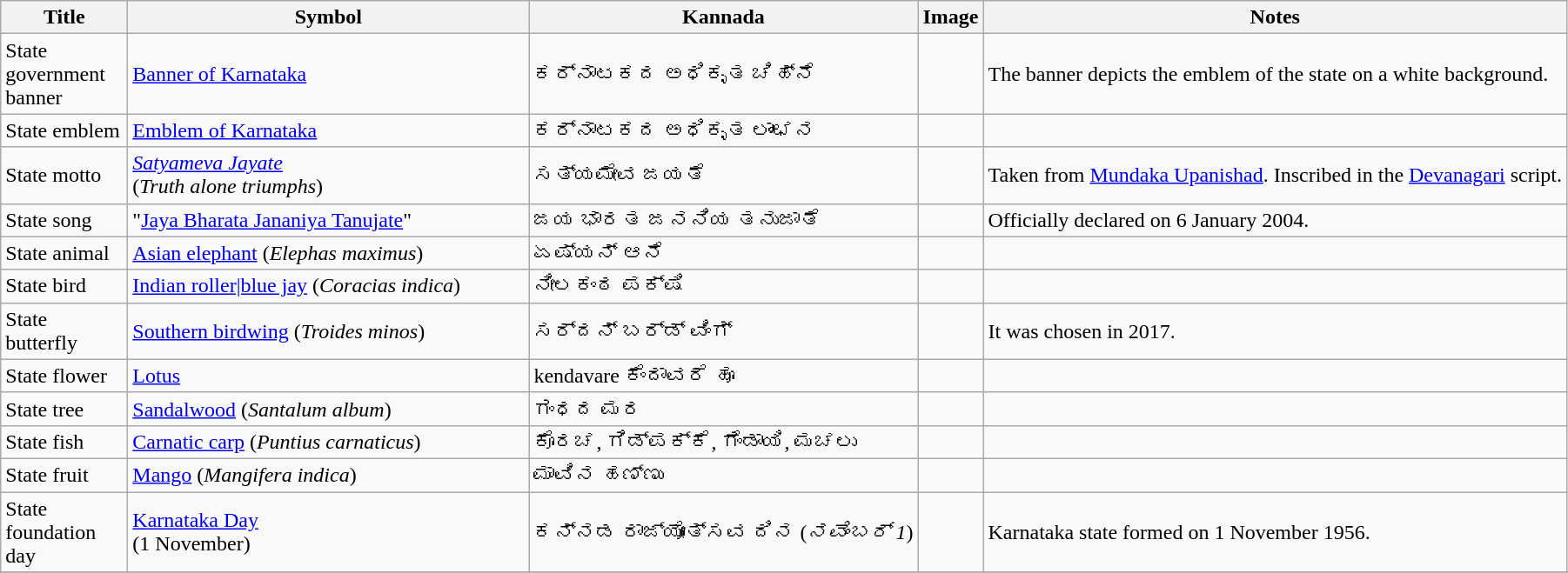<table class="wikitable">
<tr>
<th width=90>Title</th>
<th style="width:300px;">Symbol</th>
<th>Kannada</th>
<th>Image</th>
<th>Notes</th>
</tr>
<tr>
<td>State government banner</td>
<td><a href='#'>Banner of Karnataka</a></td>
<td>ಕರ್ನಾಟಕದ ಅಧಿಕೃತ ಚಿಹ್ನೆ</td>
<td style="text-align:center;"></td>
<td>The banner depicts the emblem of the state on a white background.</td>
</tr>
<tr>
<td>State emblem</td>
<td><a href='#'>Emblem of Karnataka</a></td>
<td>ಕರ್ನಾಟಕದ ಅಧಿಕೃತ ಲಾಂಛನ</td>
<td align=center></td>
<td></td>
</tr>
<tr>
<td>State motto</td>
<td><em><a href='#'>Satyameva Jayate</a></em><br>(<em>Truth alone triumphs</em>)</td>
<td>ಸತ್ಯಮೇವ ಜಯತೆ</td>
<td></td>
<td>Taken from <a href='#'>Mundaka Upanishad</a>. Inscribed in the <a href='#'>Devanagari</a> script.</td>
</tr>
<tr>
<td>State song</td>
<td>"<a href='#'>Jaya Bharata Jananiya Tanujate</a>"</td>
<td>ಜಯ ಭಾರತ ಜನನಿಯ ತನುಜಾತೆ</td>
<td align=center></td>
<td>Officially declared on 6 January 2004.</td>
</tr>
<tr>
<td>State animal</td>
<td><a href='#'>Asian elephant</a> (<em>Elephas maximus</em>)</td>
<td>ಏಷ್ಯನ್ ಆನೆ</td>
<td style="text-align:center;"></td>
<td></td>
</tr>
<tr>
<td>State bird</td>
<td><a href='#'>Indian roller|blue jay</a> (<em>Coracias indica</em>)</td>
<td>ನೀಲಕಂಠ ಪಕ್ಷಿ</td>
<td style="text-align:center;"></td>
<td></td>
</tr>
<tr>
<td>State butterfly</td>
<td><a href='#'>Southern birdwing</a> (<em>Troides minos</em>)</td>
<td>ಸರ್ದನ್ ಬರ್ಡ್ ವಿಂಗ್</td>
<td style="text-align:center;"></td>
<td>It was chosen in 2017.</td>
</tr>
<tr>
<td>State flower</td>
<td><a href='#'>Lotus</a></td>
<td>kendavare ಕೆಂದಾವರೆ ಹೂ</td>
<td style="text-align:center;"></td>
<td></td>
</tr>
<tr>
<td>State tree</td>
<td><a href='#'>Sandalwood</a> (<em>Santalum album</em>)</td>
<td>ಗಂಧದ ಮರ</td>
<td style="text-align:center;"></td>
<td></td>
</tr>
<tr>
<td>State fish</td>
<td><a href='#'>Carnatic carp</a> (<em>Puntius carnaticus</em>)</td>
<td>ಕೊರಚ, ಗಿಡ್ಪಕ್ಕೆ, ಗೆಂಡಾಯಿ, ಮಚಲು</td>
<td style="text-align:center;"></td>
<td></td>
</tr>
<tr>
<td>State fruit</td>
<td><a href='#'>Mango</a> (<em>Mangifera indica</em>)</td>
<td>ಮಾವಿನ ಹಣ್ಣು</td>
<td style="text-align:center;"></td>
<td></td>
</tr>
<tr>
<td>State foundation day</td>
<td><a href='#'>Karnataka Day</a> <br> (1 November)</td>
<td>ಕನ್ನಡ ರಾಜ್ಯೋತ್ಸವ ದಿನ (<em>ನವೆಂಬರ್ 1</em>)</td>
<td style="text-align:center;"></td>
<td>Karnataka state formed on 1 November 1956.</td>
</tr>
<tr>
</tr>
<tr>
</tr>
</table>
